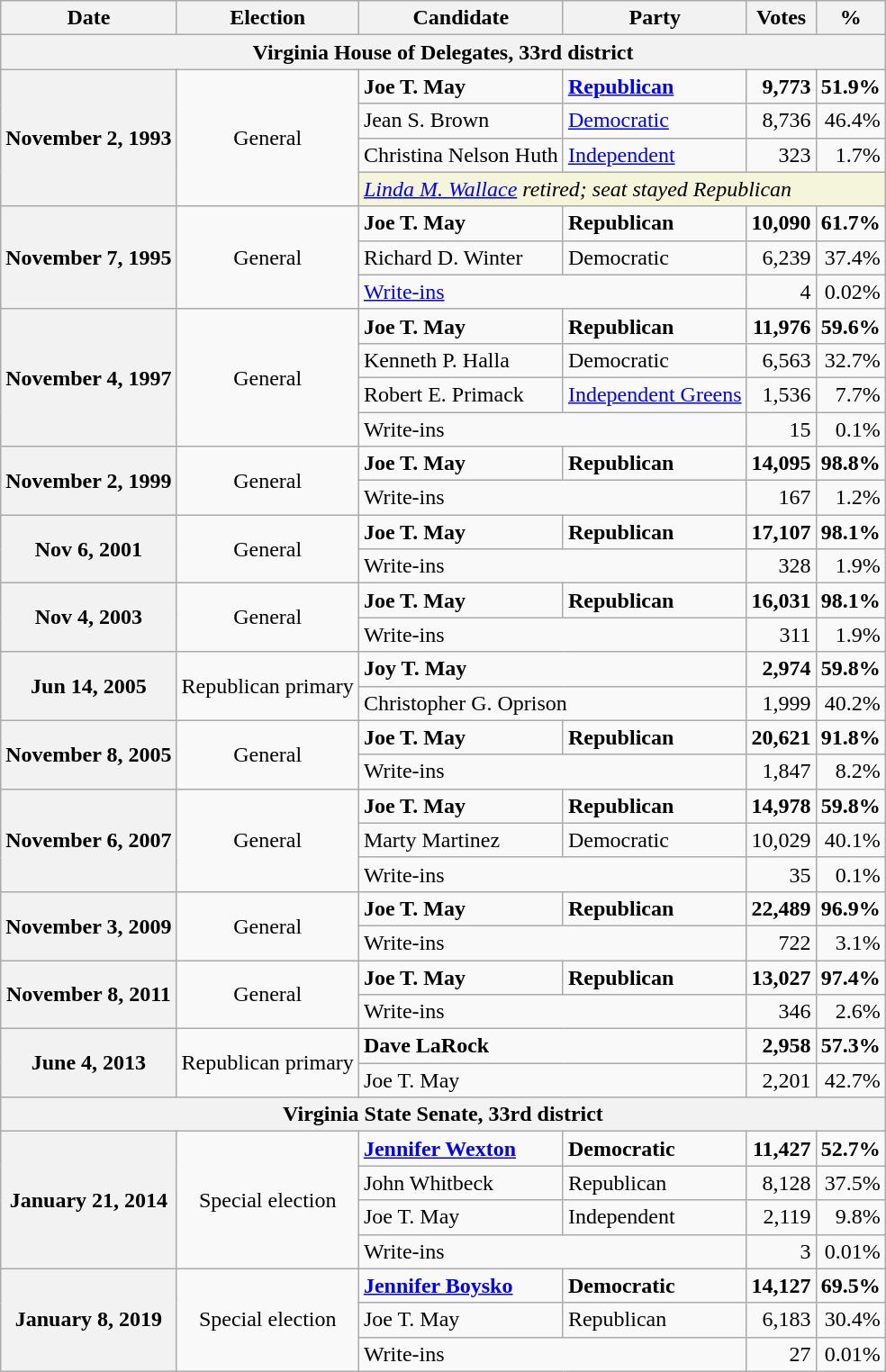<table class="wikitable">
<tr>
<th>Date</th>
<th>Election</th>
<th>Candidate</th>
<th>Party</th>
<th>Votes</th>
<th>%</th>
</tr>
<tr>
<th colspan="6">Virginia House of Delegates, 33rd district</th>
</tr>
<tr>
<th rowspan="4">November 2, 1993</th>
<td rowspan="4" align="center">General</td>
<td><strong>Joe T. May</strong></td>
<td><strong><a href='#'>Republican</a></strong></td>
<td align="right"><strong>9,773</strong></td>
<td align="right"><strong>51.9%</strong></td>
</tr>
<tr>
<td>Jean S. Brown</td>
<td><a href='#'>Democratic</a></td>
<td align="right">8,736</td>
<td align="right">46.4%</td>
</tr>
<tr>
<td>Christina Nelson Huth</td>
<td><a href='#'>Independent</a></td>
<td align="right">323</td>
<td align="right">1.7%</td>
</tr>
<tr>
<td colspan="4" style="background:Beige"><em><a href='#'>Linda M. Wallace</a> retired; seat stayed Republican</em></td>
</tr>
<tr>
<th rowspan="3">November 7, 1995</th>
<td rowspan="3" align="center">General</td>
<td><strong>Joe T. May</strong></td>
<td><strong>Republican</strong></td>
<td align="right"><strong>10,090</strong></td>
<td align="right"><strong>61.7%</strong></td>
</tr>
<tr>
<td>Richard D. Winter</td>
<td>Democratic</td>
<td align="right">6,239</td>
<td align="right">37.4%</td>
</tr>
<tr>
<td colspan="2"><a href='#'>Write-ins</a></td>
<td align="right">4</td>
<td align="right">0.02%</td>
</tr>
<tr>
<th rowspan="4">November 4, 1997</th>
<td rowspan="4" align="center">General</td>
<td><strong>Joe T. May</strong></td>
<td><strong>Republican</strong></td>
<td align="right"><strong>11,976</strong></td>
<td align="right"><strong>59.6%</strong></td>
</tr>
<tr>
<td>Kenneth P. Halla</td>
<td>Democratic</td>
<td align="right">6,563</td>
<td align="right">32.7%</td>
</tr>
<tr>
<td>Robert E. Primack</td>
<td><a href='#'>Independent Greens</a></td>
<td align="right">1,536</td>
<td align="right">7.7%</td>
</tr>
<tr>
<td colspan="2">Write-ins</td>
<td align="right">15</td>
<td align="right">0.1%</td>
</tr>
<tr>
<th rowspan="2">November 2, 1999</th>
<td rowspan="2" align="center">General</td>
<td><strong>Joe T. May</strong></td>
<td><strong>Republican</strong></td>
<td align="right"><strong>14,095</strong></td>
<td align="right"><strong>98.8%</strong></td>
</tr>
<tr>
<td colspan="2">Write-ins</td>
<td align="right">167</td>
<td align="right">1.2%</td>
</tr>
<tr>
<th rowspan="2">Nov 6, 2001</th>
<td rowspan="2" align="center">General</td>
<td><strong>Joe T. May</strong></td>
<td><strong>Republican</strong></td>
<td align="right"><strong>17,107</strong></td>
<td align="right"><strong>98.1%</strong></td>
</tr>
<tr>
<td colspan="2">Write-ins</td>
<td align="right">328</td>
<td align="right">1.9%</td>
</tr>
<tr>
<th rowspan="2">Nov 4, 2003</th>
<td rowspan="2" align="center">General</td>
<td><strong>Joe T. May</strong></td>
<td><strong>Republican</strong></td>
<td align="right"><strong>16,031</strong></td>
<td align="right"><strong>98.1%</strong></td>
</tr>
<tr>
<td colspan="2">Write-ins</td>
<td align="right">311</td>
<td align="right">1.9%</td>
</tr>
<tr>
<th rowspan="2">Jun 14, 2005</th>
<td rowspan="2" align="center" >Republican primary</td>
<td colspan="2"><strong>Joy T. May</strong></td>
<td align="right"><strong>2,974</strong></td>
<td align="right"><strong>59.8%</strong></td>
</tr>
<tr>
<td colspan="2">Christopher G. Oprison</td>
<td align="right">1,999</td>
<td align="right">40.2%</td>
</tr>
<tr>
<th rowspan="2">November 8, 2005</th>
<td rowspan="2" align="center">General</td>
<td><strong>Joe T. May</strong></td>
<td><strong>Republican</strong></td>
<td align="right"><strong>20,621</strong></td>
<td align="right"><strong>91.8%</strong></td>
</tr>
<tr>
<td colspan="2">Write-ins</td>
<td align="right">1,847</td>
<td align="right">8.2%</td>
</tr>
<tr>
<th rowspan="3">November 6, 2007</th>
<td rowspan="3" align="center">General</td>
<td><strong>Joe T. May</strong></td>
<td><strong>Republican</strong></td>
<td align="right"><strong>14,978</strong></td>
<td align="right"><strong>59.8%</strong></td>
</tr>
<tr>
<td>Marty Martinez</td>
<td>Democratic</td>
<td align="right">10,029</td>
<td align="right">40.1%</td>
</tr>
<tr>
<td colspan="2">Write-ins</td>
<td align="right">35</td>
<td align="right">0.1%</td>
</tr>
<tr>
<th rowspan="2">November 3, 2009</th>
<td rowspan="2" align="center">General</td>
<td><strong>Joe T. May</strong></td>
<td><strong>Republican</strong></td>
<td align="right"><strong>22,489</strong></td>
<td align="right"><strong>96.9%</strong></td>
</tr>
<tr>
<td colspan="2">Write-ins</td>
<td align="right">722</td>
<td align="right">3.1%</td>
</tr>
<tr>
<th rowspan="2">November 8, 2011</th>
<td rowspan="2" align="center">General</td>
<td><strong>Joe T. May</strong></td>
<td><strong>Republican</strong></td>
<td align="right"><strong>13,027</strong></td>
<td align="right"><strong>97.4%</strong></td>
</tr>
<tr>
<td colspan="2">Write-ins</td>
<td align="right">346</td>
<td align="right">2.6%</td>
</tr>
<tr>
<th rowspan="2">June 4, 2013</th>
<td rowspan="2" align="center" >Republican primary</td>
<td colspan="2"><strong>Dave LaRock</strong></td>
<td align="right"><strong>2,958</strong></td>
<td align="right"><strong>57.3%</strong></td>
</tr>
<tr>
<td colspan="2">Joe T. May</td>
<td align="right">2,201</td>
<td align="right">42.7%</td>
</tr>
<tr>
<th colspan="6">Virginia State Senate, 33rd district</th>
</tr>
<tr>
<th rowspan="4">January 21, 2014</th>
<td rowspan="4" align="center">Special election</td>
<td><strong><a href='#'>Jennifer Wexton</a></strong></td>
<td><strong>Democratic</strong></td>
<td align="right"><strong>11,427</strong></td>
<td align="right"><strong>52.7%</strong></td>
</tr>
<tr>
<td>John Whitbeck</td>
<td>Republican</td>
<td align="right">8,128</td>
<td align="right">37.5%</td>
</tr>
<tr>
<td>Joe T. May</td>
<td>Independent</td>
<td align="right">2,119</td>
<td align="right">9.8%</td>
</tr>
<tr>
<td colspan="2">Write-ins</td>
<td align="right">3</td>
<td align="right">0.01%</td>
</tr>
<tr>
<th rowspan="3">January 8, 2019</th>
<td rowspan="3" align="center">Special election</td>
<td><strong><a href='#'>Jennifer Boysko</a></strong></td>
<td><strong>Democratic</strong></td>
<td align="right"><strong>14,127</strong></td>
<td align="right"><strong>69.5%</strong></td>
</tr>
<tr>
<td>Joe T. May</td>
<td>Republican</td>
<td align="right">6,183</td>
<td align="right">30.4%</td>
</tr>
<tr>
<td colspan="2">Write-ins</td>
<td align="right">27</td>
<td align="right">0.01%</td>
</tr>
</table>
